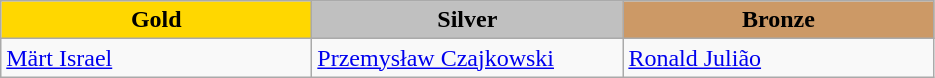<table class="wikitable" style="text-align:left">
<tr align="center">
<td width=200 bgcolor=gold><strong>Gold</strong></td>
<td width=200 bgcolor=silver><strong>Silver</strong></td>
<td width=200 bgcolor=CC9966><strong>Bronze</strong></td>
</tr>
<tr>
<td><a href='#'>Märt Israel</a><br><em></em></td>
<td><a href='#'>Przemysław Czajkowski</a><br><em></em></td>
<td><a href='#'>Ronald Julião</a><br><em></em></td>
</tr>
</table>
